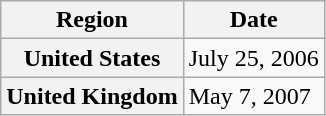<table class="wikitable plainrowheaders">
<tr>
<th>Region</th>
<th>Date</th>
</tr>
<tr>
<th scope="row">United States</th>
<td>July 25, 2006</td>
</tr>
<tr>
<th scope="row">United Kingdom</th>
<td>May 7, 2007</td>
</tr>
</table>
